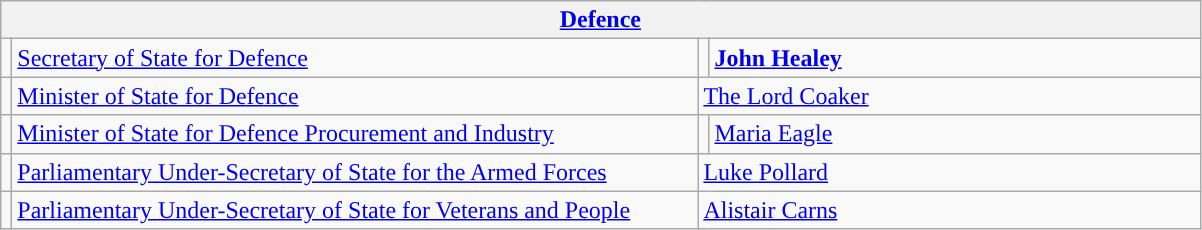<table class="wikitable">
<tr>
<th colspan="4"><a href='#'>Defence</a></th>
</tr>
<tr>
<td style="background: "></td>
<td style="width: 450px;"><a href='#'>Secretary of State for Defence</a></td>
<td style="background: "></td>
<td style="width: 320px;"><strong><a href='#'>John Healey</a></strong></td>
</tr>
<tr>
<td style="background: "></td>
<td><a href='#'>Minister of State for Defence</a></td>
<td colspan="2"><a href='#'>The Lord Coaker</a></td>
</tr>
<tr>
<td style="background: "></td>
<td><a href='#'>Minister of State for Defence Procurement and Industry</a></td>
<td style="background: "></td>
<td><a href='#'>Maria Eagle</a></td>
</tr>
<tr>
<td style="background: "></td>
<td><a href='#'>Parliamentary Under-Secretary of State for the Armed Forces</a></td>
<td colspan="2"><a href='#'>Luke Pollard</a></td>
</tr>
<tr>
<td style="background: "></td>
<td><a href='#'>Parliamentary Under-Secretary of State for Veterans and People</a></td>
<td colspan="2"><a href='#'>Alistair Carns</a> </td>
</tr>
</table>
